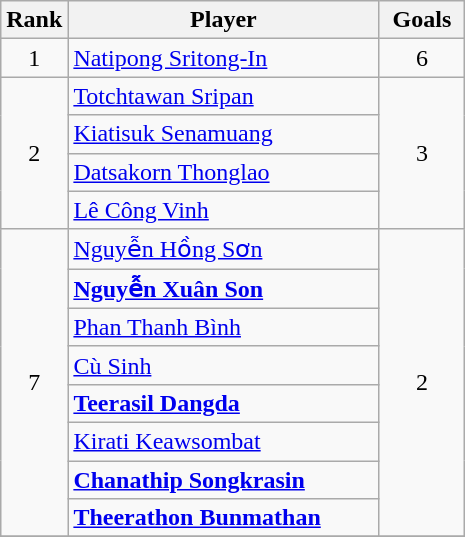<table class="wikitable sortable" style="text-align:center">
<tr>
<th width="30">Rank</th>
<th style="width:200px;">Player</th>
<th width="50">Goals</th>
</tr>
<tr>
<td>1</td>
<td align="left"> <a href='#'>Natipong Sritong-In</a></td>
<td>6</td>
</tr>
<tr>
<td rowspan="4">2</td>
<td align="left"> <a href='#'>Totchtawan Sripan</a></td>
<td rowspan="4">3</td>
</tr>
<tr>
<td align="left"> <a href='#'>Kiatisuk Senamuang</a></td>
</tr>
<tr>
<td align="left"> <a href='#'>Datsakorn Thonglao</a></td>
</tr>
<tr>
<td align="left"> <a href='#'>Lê Công Vinh</a></td>
</tr>
<tr>
<td rowspan="8">7</td>
<td align="left"> <a href='#'>Nguyễn Hồng Sơn</a></td>
<td rowspan="8">2</td>
</tr>
<tr>
<td align="left"> <strong><a href='#'>Nguyễn Xuân Son</a></strong></td>
</tr>
<tr>
<td align="left"> <a href='#'>Phan Thanh Bình</a></td>
</tr>
<tr>
<td align="left"> <a href='#'>Cù Sinh</a></td>
</tr>
<tr>
<td align="left"> <strong><a href='#'>Teerasil Dangda</a></strong></td>
</tr>
<tr>
<td align="left"> <a href='#'>Kirati Keawsombat</a></td>
</tr>
<tr>
<td align="left"> <strong><a href='#'>Chanathip Songkrasin</a></strong></td>
</tr>
<tr>
<td align="left"> <strong><a href='#'>Theerathon Bunmathan</a></strong></td>
</tr>
<tr>
</tr>
</table>
